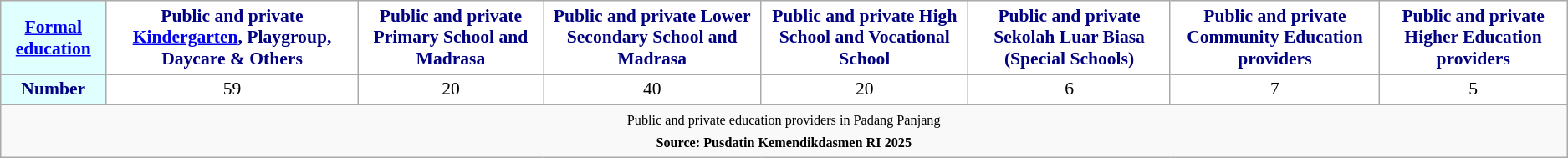<table class="wikitable" style="font-size:90%;border:0px;text-align:center;line-height:120%;margin-bottom: 20px;">
<tr>
<th style="background: #E0FFFF; color: #000080" height="17"><a href='#'>Formal education</a></th>
<th style="background: #FFFFFF; color:#000080;">Public and private <a href='#'>Kindergarten</a>, Playgroup, Daycare & Others</th>
<th style="background: #FFFFFF; color:#000080;">Public and private Primary School and Madrasa</th>
<th style="background: #FFFFFF; color:#000080;">Public and private Lower Secondary School and Madrasa</th>
<th style="background: #FFFFFF; color:#000080;">Public and private High School and Vocational School</th>
<th style="background: #FFFFFF; color:#000080;">Public and private Sekolah Luar Biasa (Special Schools)</th>
<th style="background: #FFFFFF; color:#000080;">Public and private Community Education providers</th>
<th style="background: #FFFFFF; color:#000080;">Public and private Higher Education providers</th>
</tr>
<tr Align="center">
<th style="background: #E0FFFF; color: #000080" height="17">Number</th>
<td style="background: #FFFFFF; color: black;">59</td>
<td style="background: #FFFFFF; color: black;">20</td>
<td style="background: #FFFFFF; color: black;">40</td>
<td style="background: #FFFFFF; color: black;">20</td>
<td style="background: #FFFFFF; color: black;">6</td>
<td style="background: #FFFFFF; color: black;">7</td>
<td style="background: #FFFFFF; color: black;">5</td>
</tr>
<tr>
<td colspan="13" style="text-align:center;font-size:90%;"><small>Public and private education providers in Padang Panjang<br><strong>Source: Pusdatin Kemendikdasmen RI 2025</strong></small></td>
</tr>
</table>
